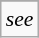<table class="wikitable floatright" style="font-size: 90%;">
<tr>
</tr>
<tr>
<td><em>see </em></td>
</tr>
</table>
